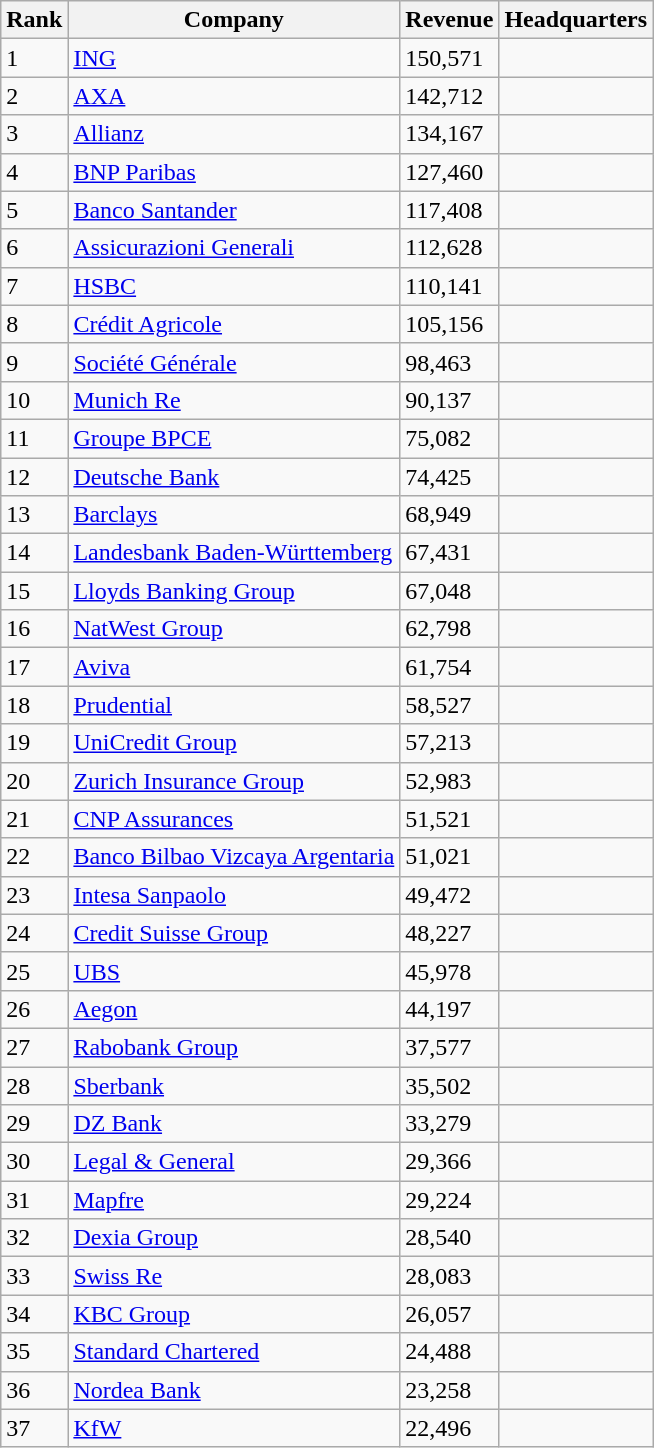<table class="wikitable sortable">
<tr>
<th>Rank</th>
<th>Company</th>
<th>Revenue</th>
<th>Headquarters</th>
</tr>
<tr>
<td>1</td>
<td><a href='#'>ING</a></td>
<td>150,571</td>
<td></td>
</tr>
<tr>
<td>2</td>
<td><a href='#'>AXA</a></td>
<td>142,712</td>
<td></td>
</tr>
<tr>
<td>3</td>
<td><a href='#'>Allianz</a></td>
<td>134,167</td>
<td></td>
</tr>
<tr>
<td>4</td>
<td><a href='#'>BNP Paribas</a></td>
<td>127,460</td>
<td></td>
</tr>
<tr>
<td>5</td>
<td><a href='#'>Banco Santander</a></td>
<td>117,408</td>
<td></td>
</tr>
<tr>
<td>6</td>
<td><a href='#'>Assicurazioni Generali</a></td>
<td>112,628</td>
<td></td>
</tr>
<tr>
<td>7</td>
<td><a href='#'>HSBC</a></td>
<td>110,141</td>
<td></td>
</tr>
<tr>
<td>8</td>
<td><a href='#'>Crédit Agricole</a></td>
<td>105,156</td>
<td></td>
</tr>
<tr>
<td>9</td>
<td><a href='#'>Société Générale</a></td>
<td>98,463</td>
<td></td>
</tr>
<tr>
<td>10</td>
<td><a href='#'>Munich Re</a></td>
<td>90,137</td>
<td></td>
</tr>
<tr>
<td>11</td>
<td><a href='#'>Groupe BPCE </a></td>
<td>75,082</td>
<td></td>
</tr>
<tr>
<td>12</td>
<td><a href='#'>Deutsche Bank</a></td>
<td>74,425</td>
<td></td>
</tr>
<tr>
<td>13</td>
<td><a href='#'>Barclays</a></td>
<td>68,949</td>
<td></td>
</tr>
<tr>
<td>14</td>
<td><a href='#'>Landesbank Baden-Württemberg</a></td>
<td>67,431</td>
<td></td>
</tr>
<tr>
<td>15</td>
<td><a href='#'>Lloyds Banking Group</a></td>
<td>67,048</td>
<td></td>
</tr>
<tr>
<td>16</td>
<td><a href='#'>NatWest Group</a></td>
<td>62,798</td>
<td></td>
</tr>
<tr>
<td>17</td>
<td><a href='#'>Aviva</a></td>
<td>61,754</td>
<td></td>
</tr>
<tr>
<td>18</td>
<td><a href='#'>Prudential</a></td>
<td>58,527</td>
<td></td>
</tr>
<tr>
<td>19</td>
<td><a href='#'>UniCredit Group</a></td>
<td>57,213</td>
<td></td>
</tr>
<tr>
<td>20</td>
<td><a href='#'>Zurich Insurance Group</a></td>
<td>52,983</td>
<td></td>
</tr>
<tr>
<td>21</td>
<td><a href='#'>CNP Assurances</a></td>
<td>51,521</td>
<td></td>
</tr>
<tr>
<td>22</td>
<td><a href='#'>Banco Bilbao Vizcaya Argentaria</a></td>
<td>51,021</td>
<td></td>
</tr>
<tr>
<td>23</td>
<td><a href='#'>Intesa Sanpaolo</a></td>
<td>49,472</td>
<td></td>
</tr>
<tr>
<td>24</td>
<td><a href='#'>Credit Suisse Group</a></td>
<td>48,227</td>
<td></td>
</tr>
<tr>
<td>25</td>
<td><a href='#'>UBS</a></td>
<td>45,978</td>
<td></td>
</tr>
<tr>
<td>26</td>
<td><a href='#'>Aegon</a></td>
<td>44,197</td>
<td></td>
</tr>
<tr>
<td>27</td>
<td><a href='#'>Rabobank Group</a></td>
<td>37,577</td>
<td></td>
</tr>
<tr>
<td>28</td>
<td><a href='#'>Sberbank</a></td>
<td>35,502</td>
<td></td>
</tr>
<tr>
<td>29</td>
<td><a href='#'>DZ Bank</a></td>
<td>33,279</td>
<td></td>
</tr>
<tr>
<td>30</td>
<td><a href='#'>Legal & General</a></td>
<td>29,366</td>
<td></td>
</tr>
<tr>
<td>31</td>
<td><a href='#'>Mapfre</a></td>
<td>29,224</td>
<td></td>
</tr>
<tr>
<td>32</td>
<td><a href='#'>Dexia Group</a></td>
<td>28,540</td>
<td></td>
</tr>
<tr>
<td>33</td>
<td><a href='#'>Swiss Re</a></td>
<td>28,083</td>
<td></td>
</tr>
<tr>
<td>34</td>
<td><a href='#'>KBC Group</a></td>
<td>26,057</td>
<td></td>
</tr>
<tr>
<td>35</td>
<td><a href='#'>Standard Chartered</a></td>
<td>24,488</td>
<td></td>
</tr>
<tr>
<td>36</td>
<td><a href='#'>Nordea Bank</a></td>
<td>23,258</td>
<td></td>
</tr>
<tr>
<td>37</td>
<td><a href='#'>KfW</a></td>
<td>22,496</td>
<td></td>
</tr>
</table>
